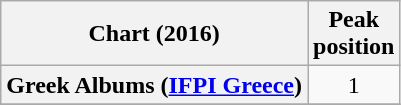<table class="wikitable plainrowheaders">
<tr>
<th>Chart (2016)</th>
<th>Peak<br>position</th>
</tr>
<tr>
<th scope="row">Greek Albums (<a href='#'>IFPI Greece</a>)</th>
<td style="text-align:center;">1</td>
</tr>
<tr>
</tr>
</table>
